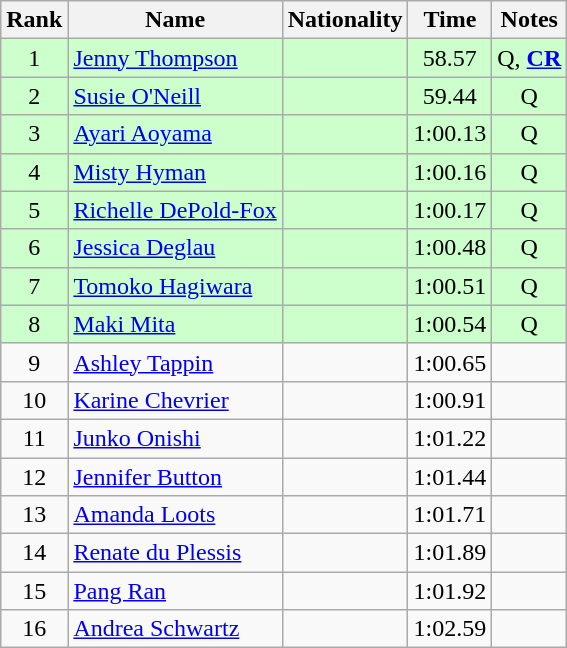<table class="wikitable sortable" style="text-align:center">
<tr>
<th>Rank</th>
<th>Name</th>
<th>Nationality</th>
<th>Time</th>
<th>Notes</th>
</tr>
<tr bgcolor=ccffcc>
<td>1</td>
<td align=left><a href='#'>Jenny Thompson</a></td>
<td align=left></td>
<td>58.57</td>
<td>Q, <strong><a href='#'>CR</a></strong></td>
</tr>
<tr bgcolor=ccffcc>
<td>2</td>
<td align=left><a href='#'>Susie O'Neill</a></td>
<td align=left></td>
<td>59.44</td>
<td>Q</td>
</tr>
<tr bgcolor=ccffcc>
<td>3</td>
<td align=left><a href='#'>Ayari Aoyama</a></td>
<td align=left></td>
<td>1:00.13</td>
<td>Q</td>
</tr>
<tr bgcolor=ccffcc>
<td>4</td>
<td align=left><a href='#'>Misty Hyman</a></td>
<td align=left></td>
<td>1:00.16</td>
<td>Q</td>
</tr>
<tr bgcolor=ccffcc>
<td>5</td>
<td align=left><a href='#'>Richelle DePold-Fox</a></td>
<td align=left></td>
<td>1:00.17</td>
<td>Q</td>
</tr>
<tr bgcolor=ccffcc>
<td>6</td>
<td align=left><a href='#'>Jessica Deglau</a></td>
<td align=left></td>
<td>1:00.48</td>
<td>Q</td>
</tr>
<tr bgcolor=ccffcc>
<td>7</td>
<td align=left><a href='#'>Tomoko Hagiwara</a></td>
<td align=left></td>
<td>1:00.51</td>
<td>Q</td>
</tr>
<tr bgcolor=ccffcc>
<td>8</td>
<td align=left><a href='#'>Maki Mita</a></td>
<td align=left></td>
<td>1:00.54</td>
<td>Q</td>
</tr>
<tr>
<td>9</td>
<td align=left><a href='#'>Ashley Tappin</a></td>
<td align=left></td>
<td>1:00.65</td>
<td></td>
</tr>
<tr>
<td>10</td>
<td align=left><a href='#'>Karine Chevrier</a></td>
<td align=left></td>
<td>1:00.91</td>
<td></td>
</tr>
<tr>
<td>11</td>
<td align=left><a href='#'>Junko Onishi</a></td>
<td align=left></td>
<td>1:01.22</td>
<td></td>
</tr>
<tr>
<td>12</td>
<td align=left><a href='#'>Jennifer Button</a></td>
<td align=left></td>
<td>1:01.44</td>
<td></td>
</tr>
<tr>
<td>13</td>
<td align=left><a href='#'>Amanda Loots</a></td>
<td align=left></td>
<td>1:01.71</td>
<td></td>
</tr>
<tr>
<td>14</td>
<td align=left><a href='#'>Renate du Plessis</a></td>
<td align=left></td>
<td>1:01.89</td>
<td></td>
</tr>
<tr>
<td>15</td>
<td align=left><a href='#'>Pang Ran</a></td>
<td align=left></td>
<td>1:01.92</td>
<td></td>
</tr>
<tr>
<td>16</td>
<td align=left><a href='#'>Andrea Schwartz</a></td>
<td align=left></td>
<td>1:02.59</td>
<td></td>
</tr>
</table>
